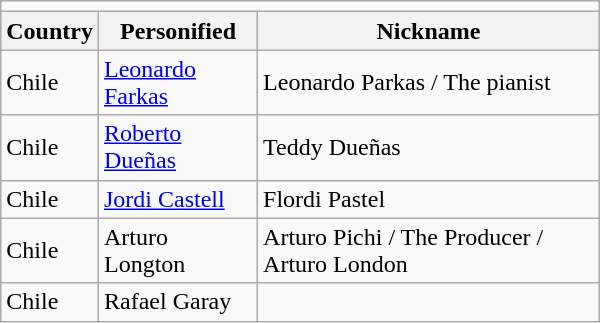<table class=wikitable width=400px>
<tr>
<td colspan=3></td>
</tr>
<tr>
<th>Country</th>
<th>Personified</th>
<th>Nickname</th>
</tr>
<tr>
<td>Chile</td>
<td><a href='#'>Leonardo Farkas</a></td>
<td>Leonardo Parkas / The pianist</td>
</tr>
<tr>
<td>Chile</td>
<td><a href='#'>Roberto Dueñas</a></td>
<td>Teddy Dueñas</td>
</tr>
<tr>
<td>Chile</td>
<td><a href='#'>Jordi Castell</a></td>
<td>Flordi Pastel</td>
</tr>
<tr>
<td>Chile</td>
<td>Arturo Longton</td>
<td>Arturo Pichi / The Producer / Arturo London</td>
</tr>
<tr>
<td>Chile</td>
<td>Rafael Garay</td>
<td></td>
</tr>
</table>
